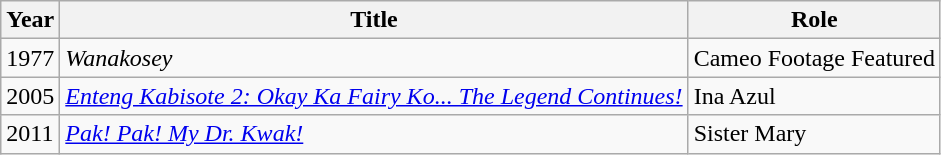<table class="wikitable">
<tr>
<th>Year</th>
<th>Title</th>
<th>Role</th>
</tr>
<tr>
<td>1977</td>
<td><em>Wanakosey</em></td>
<td>Cameo Footage Featured</td>
</tr>
<tr>
<td>2005</td>
<td><em><a href='#'>Enteng Kabisote 2: Okay Ka Fairy Ko... The Legend Continues!</a></em></td>
<td>Ina Azul</td>
</tr>
<tr>
<td>2011</td>
<td><em><a href='#'>Pak! Pak! My Dr. Kwak!</a></em></td>
<td>Sister Mary</td>
</tr>
</table>
